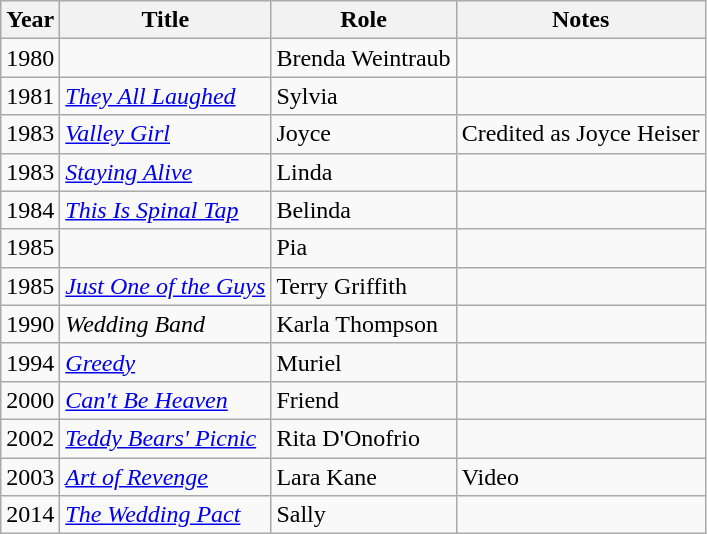<table class="wikitable sortable">
<tr>
<th>Year</th>
<th>Title</th>
<th>Role</th>
<th class="unsortable">Notes</th>
</tr>
<tr>
<td>1980</td>
<td><em></em></td>
<td>Brenda Weintraub</td>
<td></td>
</tr>
<tr>
<td>1981</td>
<td><em><a href='#'>They All Laughed</a></em></td>
<td>Sylvia</td>
<td></td>
</tr>
<tr>
<td>1983</td>
<td><em><a href='#'>Valley Girl</a></em></td>
<td>Joyce</td>
<td>Credited as Joyce Heiser</td>
</tr>
<tr>
<td>1983</td>
<td><em><a href='#'>Staying Alive</a></em></td>
<td>Linda</td>
<td></td>
</tr>
<tr>
<td>1984</td>
<td><em><a href='#'>This Is Spinal Tap</a></em></td>
<td>Belinda</td>
<td></td>
</tr>
<tr>
<td>1985</td>
<td><em></em></td>
<td>Pia</td>
<td></td>
</tr>
<tr>
<td>1985</td>
<td><em><a href='#'>Just One of the Guys</a></em></td>
<td>Terry Griffith</td>
<td></td>
</tr>
<tr>
<td>1990</td>
<td><em>Wedding Band</em></td>
<td>Karla Thompson</td>
<td></td>
</tr>
<tr>
<td>1994</td>
<td><em><a href='#'>Greedy</a></em></td>
<td>Muriel</td>
<td></td>
</tr>
<tr>
<td>2000</td>
<td><em><a href='#'>Can't Be Heaven</a></em></td>
<td>Friend</td>
<td></td>
</tr>
<tr>
<td>2002</td>
<td><em><a href='#'>Teddy Bears' Picnic</a></em></td>
<td>Rita D'Onofrio</td>
<td></td>
</tr>
<tr>
<td>2003</td>
<td><em><a href='#'>Art of Revenge</a></em></td>
<td>Lara Kane</td>
<td>Video</td>
</tr>
<tr>
<td>2014</td>
<td><em><a href='#'>The Wedding Pact</a></em></td>
<td>Sally</td>
<td></td>
</tr>
</table>
